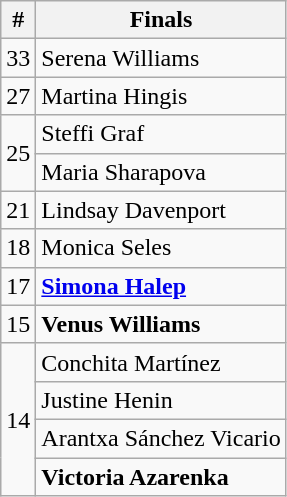<table class="wikitable">
<tr>
<th>#</th>
<th>Finals</th>
</tr>
<tr>
<td>33</td>
<td> Serena Williams</td>
</tr>
<tr>
<td>27</td>
<td> Martina Hingis</td>
</tr>
<tr>
<td rowspan="2">25</td>
<td> Steffi Graf</td>
</tr>
<tr>
<td> Maria Sharapova</td>
</tr>
<tr>
<td>21</td>
<td> Lindsay Davenport</td>
</tr>
<tr>
<td>18</td>
<td> Monica Seles</td>
</tr>
<tr>
<td>17</td>
<td> <strong><a href='#'>Simona Halep</a></strong></td>
</tr>
<tr>
<td>15</td>
<td> <strong>Venus Williams</strong></td>
</tr>
<tr>
<td rowspan="4">14</td>
<td> Conchita Martínez</td>
</tr>
<tr>
<td> Justine Henin</td>
</tr>
<tr>
<td> Arantxa Sánchez Vicario</td>
</tr>
<tr>
<td> <strong>Victoria Azarenka</strong></td>
</tr>
</table>
